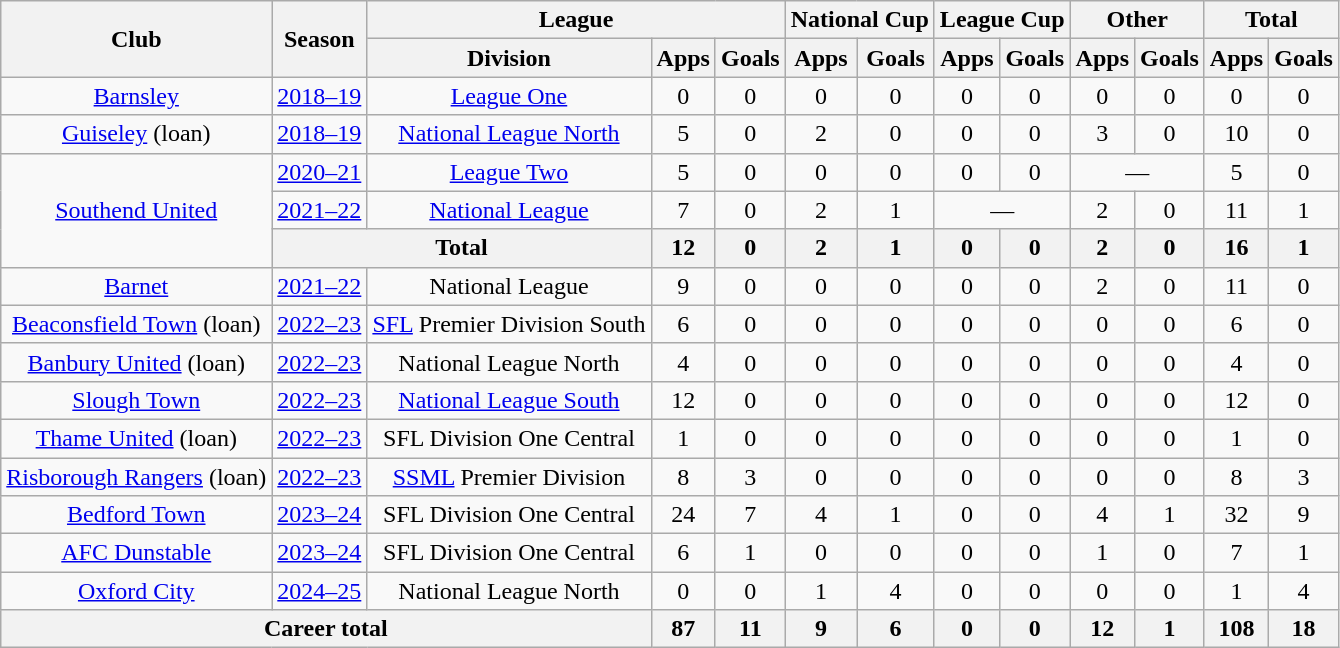<table class="wikitable" style="text-align: center;">
<tr>
<th rowspan="2">Club</th>
<th rowspan="2">Season</th>
<th colspan="3">League</th>
<th colspan="2">National Cup</th>
<th colspan="2">League Cup</th>
<th colspan="2">Other</th>
<th colspan="2">Total</th>
</tr>
<tr>
<th>Division</th>
<th>Apps</th>
<th>Goals</th>
<th>Apps</th>
<th>Goals</th>
<th>Apps</th>
<th>Goals</th>
<th>Apps</th>
<th>Goals</th>
<th>Apps</th>
<th>Goals</th>
</tr>
<tr>
<td><a href='#'>Barnsley</a></td>
<td><a href='#'>2018–19</a></td>
<td><a href='#'>League One</a></td>
<td>0</td>
<td>0</td>
<td>0</td>
<td>0</td>
<td>0</td>
<td>0</td>
<td>0</td>
<td>0</td>
<td>0</td>
<td>0</td>
</tr>
<tr>
<td><a href='#'>Guiseley</a> (loan)</td>
<td><a href='#'>2018–19</a></td>
<td><a href='#'>National League North</a></td>
<td>5</td>
<td>0</td>
<td>2</td>
<td>0</td>
<td>0</td>
<td>0</td>
<td>3</td>
<td>0</td>
<td>10</td>
<td>0</td>
</tr>
<tr>
<td rowspan="3"><a href='#'>Southend United</a></td>
<td><a href='#'>2020–21</a></td>
<td><a href='#'>League Two</a></td>
<td>5</td>
<td>0</td>
<td>0</td>
<td>0</td>
<td>0</td>
<td>0</td>
<td colspan="2">—</td>
<td>5</td>
<td>0</td>
</tr>
<tr>
<td><a href='#'>2021–22</a></td>
<td><a href='#'>National League</a></td>
<td>7</td>
<td>0</td>
<td>2</td>
<td>1</td>
<td colspan="2">—</td>
<td>2</td>
<td>0</td>
<td>11</td>
<td>1</td>
</tr>
<tr>
<th colspan="2">Total</th>
<th>12</th>
<th>0</th>
<th>2</th>
<th>1</th>
<th>0</th>
<th>0</th>
<th>2</th>
<th>0</th>
<th>16</th>
<th>1</th>
</tr>
<tr>
<td><a href='#'>Barnet</a></td>
<td><a href='#'>2021–22</a></td>
<td>National League</td>
<td>9</td>
<td>0</td>
<td>0</td>
<td>0</td>
<td>0</td>
<td>0</td>
<td>2</td>
<td>0</td>
<td>11</td>
<td>0</td>
</tr>
<tr>
<td><a href='#'>Beaconsfield Town</a> (loan)</td>
<td><a href='#'>2022–23</a></td>
<td><a href='#'>SFL</a> Premier Division South</td>
<td>6</td>
<td>0</td>
<td>0</td>
<td>0</td>
<td>0</td>
<td>0</td>
<td>0</td>
<td>0</td>
<td>6</td>
<td>0</td>
</tr>
<tr>
<td><a href='#'>Banbury United</a> (loan)</td>
<td><a href='#'>2022–23</a></td>
<td>National League North</td>
<td>4</td>
<td>0</td>
<td>0</td>
<td>0</td>
<td>0</td>
<td>0</td>
<td>0</td>
<td>0</td>
<td>4</td>
<td>0</td>
</tr>
<tr>
<td><a href='#'>Slough Town</a></td>
<td><a href='#'>2022–23</a></td>
<td><a href='#'>National League South</a></td>
<td>12</td>
<td>0</td>
<td>0</td>
<td>0</td>
<td>0</td>
<td>0</td>
<td>0</td>
<td>0</td>
<td>12</td>
<td>0</td>
</tr>
<tr>
<td><a href='#'>Thame United</a> (loan)</td>
<td><a href='#'>2022–23</a></td>
<td>SFL Division One Central</td>
<td>1</td>
<td>0</td>
<td>0</td>
<td>0</td>
<td>0</td>
<td>0</td>
<td>0</td>
<td>0</td>
<td>1</td>
<td>0</td>
</tr>
<tr>
<td><a href='#'>Risborough Rangers</a> (loan)</td>
<td><a href='#'>2022–23</a></td>
<td><a href='#'>SSML</a> Premier Division</td>
<td>8</td>
<td>3</td>
<td>0</td>
<td>0</td>
<td>0</td>
<td>0</td>
<td>0</td>
<td>0</td>
<td>8</td>
<td>3</td>
</tr>
<tr>
<td><a href='#'>Bedford Town</a></td>
<td><a href='#'>2023–24</a></td>
<td>SFL Division One Central</td>
<td>24</td>
<td>7</td>
<td>4</td>
<td>1</td>
<td>0</td>
<td>0</td>
<td>4</td>
<td>1</td>
<td>32</td>
<td>9</td>
</tr>
<tr>
<td><a href='#'>AFC Dunstable</a></td>
<td><a href='#'>2023–24</a></td>
<td>SFL Division One Central</td>
<td>6</td>
<td>1</td>
<td>0</td>
<td>0</td>
<td>0</td>
<td>0</td>
<td>1</td>
<td>0</td>
<td>7</td>
<td>1</td>
</tr>
<tr>
<td><a href='#'>Oxford City</a></td>
<td><a href='#'>2024–25</a></td>
<td>National League North</td>
<td>0</td>
<td>0</td>
<td>1</td>
<td>4</td>
<td>0</td>
<td>0</td>
<td>0</td>
<td>0</td>
<td>1</td>
<td>4</td>
</tr>
<tr>
<th colspan="3">Career total</th>
<th>87</th>
<th>11</th>
<th>9</th>
<th>6</th>
<th>0</th>
<th>0</th>
<th>12</th>
<th>1</th>
<th>108</th>
<th>18</th>
</tr>
</table>
